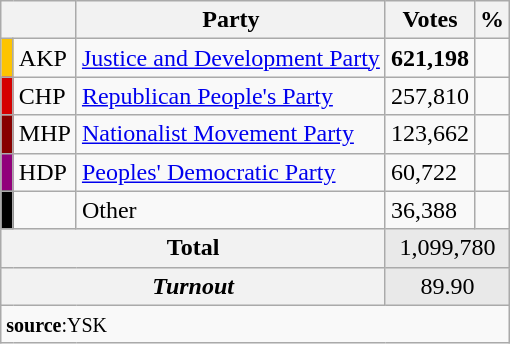<table class="wikitable">
<tr>
<th colspan="2" align="center"></th>
<th align="center">Party</th>
<th align="center">Votes</th>
<th align="center">%</th>
</tr>
<tr align="left">
<td bgcolor="#FDC400" width="1"></td>
<td>AKP</td>
<td><a href='#'>Justice and Development Party</a></td>
<td><strong>621,198</strong></td>
<td><strong></strong></td>
</tr>
<tr align="left">
<td bgcolor="#d50000" width="1"></td>
<td>CHP</td>
<td><a href='#'>Republican People's Party</a></td>
<td>257,810</td>
<td></td>
</tr>
<tr align="left">
<td bgcolor="#870000" width="1"></td>
<td>MHP</td>
<td><a href='#'>Nationalist Movement Party</a></td>
<td>123,662</td>
<td></td>
</tr>
<tr align="left">
<td bgcolor="#91007B" width="1"></td>
<td>HDP</td>
<td><a href='#'>Peoples' Democratic Party</a></td>
<td>60,722</td>
<td></td>
</tr>
<tr align="left">
<td bgcolor=" " width="1"></td>
<td></td>
<td>Other</td>
<td>36,388</td>
<td></td>
</tr>
<tr align="left" style="background-color:#E9E9E9">
<th colspan="3" align="center">Total</th>
<td colspan="5" align="center">1,099,780</td>
</tr>
<tr align="left" style="background-color:#E9E9E9">
<th colspan="3" align="center"><em>Turnout</em></th>
<td colspan="5" align="center">89.90</td>
</tr>
<tr>
<td colspan="9" align="left"><small><strong>source</strong>:YSK</small></td>
</tr>
</table>
